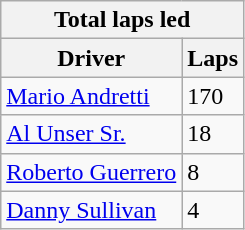<table class="wikitable">
<tr>
<th colspan=2>Total laps led</th>
</tr>
<tr>
<th>Driver</th>
<th>Laps</th>
</tr>
<tr>
<td><a href='#'>Mario Andretti</a></td>
<td>170</td>
</tr>
<tr>
<td><a href='#'>Al Unser Sr.</a></td>
<td>18</td>
</tr>
<tr>
<td><a href='#'>Roberto Guerrero</a></td>
<td>8</td>
</tr>
<tr>
<td><a href='#'>Danny Sullivan</a></td>
<td>4</td>
</tr>
</table>
